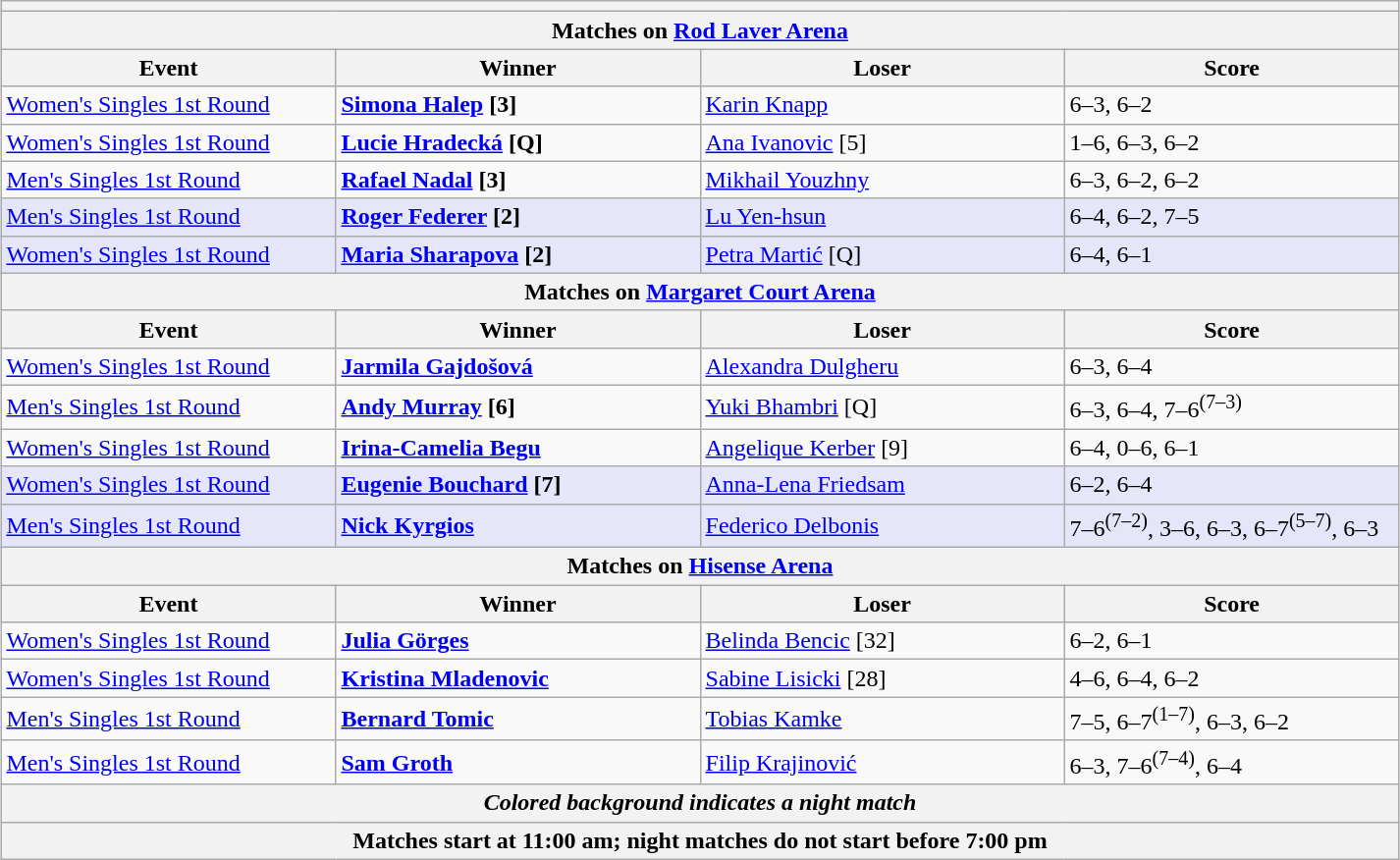<table class="wikitable collapsible uncollapsed" style="margin:1em auto;">
<tr>
<th colspan=4></th>
</tr>
<tr>
<th colspan=4><strong>Matches on <a href='#'>Rod Laver Arena</a></strong></th>
</tr>
<tr>
<th style="width:220px;">Event</th>
<th style="width:240px;">Winner</th>
<th style="width:240px;">Loser</th>
<th style="width:220px;">Score</th>
</tr>
<tr>
<td><a href='#'>Women's Singles 1st Round</a></td>
<td><strong> <a href='#'>Simona Halep</a> [3]</strong></td>
<td> <a href='#'>Karin Knapp</a></td>
<td>6–3, 6–2</td>
</tr>
<tr>
<td><a href='#'>Women's Singles 1st Round</a></td>
<td><strong> <a href='#'>Lucie Hradecká</a> [Q]</strong></td>
<td> <a href='#'>Ana Ivanovic</a> [5]</td>
<td>1–6, 6–3, 6–2</td>
</tr>
<tr>
<td><a href='#'>Men's Singles 1st Round</a></td>
<td><strong> <a href='#'>Rafael Nadal</a> [3]</strong></td>
<td> <a href='#'>Mikhail Youzhny</a></td>
<td>6–3, 6–2, 6–2</td>
</tr>
<tr bgcolor=lavender>
<td><a href='#'>Men's Singles 1st Round</a></td>
<td><strong> <a href='#'>Roger Federer</a> [2]</strong></td>
<td> <a href='#'>Lu Yen-hsun</a></td>
<td>6–4, 6–2, 7–5</td>
</tr>
<tr bgcolor=lavender>
<td><a href='#'>Women's Singles 1st Round</a></td>
<td><strong> <a href='#'>Maria Sharapova</a> [2]</strong></td>
<td> <a href='#'>Petra Martić</a> [Q]</td>
<td>6–4, 6–1</td>
</tr>
<tr>
<th colspan=4><strong>Matches on <a href='#'>Margaret Court Arena</a></strong></th>
</tr>
<tr>
<th style="width:220px;">Event</th>
<th style="width:240px;">Winner</th>
<th style="width:240px;">Loser</th>
<th style="width:220px;">Score</th>
</tr>
<tr>
<td><a href='#'>Women's Singles 1st Round</a></td>
<td> <strong><a href='#'>Jarmila Gajdošová</a></strong></td>
<td> <a href='#'>Alexandra Dulgheru</a></td>
<td>6–3, 6–4</td>
</tr>
<tr>
<td><a href='#'>Men's Singles 1st Round</a></td>
<td><strong> <a href='#'>Andy Murray</a> [6]</strong></td>
<td> <a href='#'>Yuki Bhambri</a> [Q]</td>
<td>6–3, 6–4, 7–6<sup>(7–3)</sup></td>
</tr>
<tr>
<td><a href='#'>Women's Singles 1st Round</a></td>
<td><strong> <a href='#'>Irina-Camelia Begu</a></strong></td>
<td> <a href='#'>Angelique Kerber</a> [9]</td>
<td>6–4, 0–6, 6–1</td>
</tr>
<tr bgcolor=lavender>
<td><a href='#'>Women's Singles 1st Round</a></td>
<td><strong> <a href='#'>Eugenie Bouchard</a> [7]</strong></td>
<td> <a href='#'>Anna-Lena Friedsam</a></td>
<td>6–2, 6–4</td>
</tr>
<tr bgcolor=lavender>
<td><a href='#'>Men's Singles 1st Round</a></td>
<td><strong> <a href='#'>Nick Kyrgios</a></strong></td>
<td> <a href='#'>Federico Delbonis</a></td>
<td>7–6<sup>(7–2)</sup>, 3–6, 6–3, 6–7<sup>(5–7)</sup>, 6–3</td>
</tr>
<tr>
<th colspan=4><strong>Matches on <a href='#'>Hisense Arena</a></strong></th>
</tr>
<tr>
<th style="width:220px;">Event</th>
<th style="width:240px;">Winner</th>
<th style="width:240px;">Loser</th>
<th style="width:220px;">Score</th>
</tr>
<tr>
<td><a href='#'>Women's Singles 1st Round</a></td>
<td><strong> <a href='#'>Julia Görges</a></strong></td>
<td> <a href='#'>Belinda Bencic</a> [32]</td>
<td>6–2, 6–1</td>
</tr>
<tr>
<td><a href='#'>Women's Singles 1st Round</a></td>
<td><strong> <a href='#'>Kristina Mladenovic</a></strong></td>
<td> <a href='#'>Sabine Lisicki</a> [28]</td>
<td>4–6, 6–4, 6–2</td>
</tr>
<tr>
<td><a href='#'>Men's Singles 1st Round</a></td>
<td><strong> <a href='#'>Bernard Tomic</a></strong></td>
<td> <a href='#'>Tobias Kamke</a></td>
<td>7–5, 6–7<sup>(1–7)</sup>, 6–3, 6–2</td>
</tr>
<tr>
<td><a href='#'>Men's Singles 1st Round</a></td>
<td><strong> <a href='#'>Sam Groth</a></strong></td>
<td> <a href='#'>Filip Krajinović</a></td>
<td>6–3, 7–6<sup>(7–4)</sup>, 6–4</td>
</tr>
<tr>
<th colspan=4><em>Colored background indicates a night match</em></th>
</tr>
<tr>
<th colspan=4>Matches start at 11:00 am; night matches do not start before 7:00 pm</th>
</tr>
</table>
